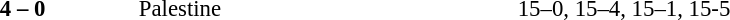<table width=100% cellspacing=1>
<tr>
<th width=20%></th>
<th width=12%></th>
<th width=20%></th>
<th width=33%></th>
<td></td>
</tr>
<tr style=font-size:95%>
<td align=right><strong></strong></td>
<td align=center><strong>4 – 0</strong></td>
<td> Palestine</td>
<td>15–0, 15–4, 15–1, 15-5</td>
</tr>
</table>
